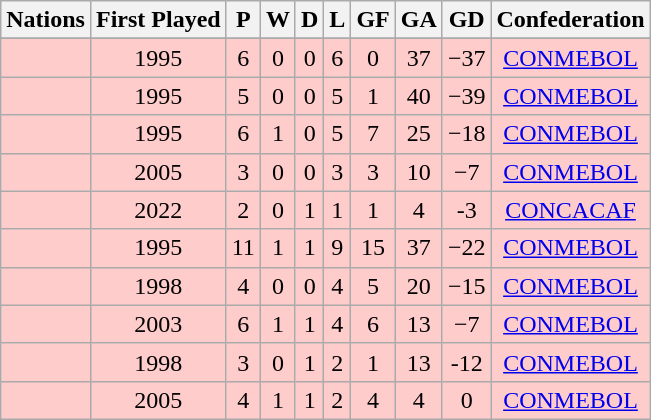<table class="wikitable sortable" style="text-align:center;">
<tr>
<th>Nations</th>
<th>First Played</th>
<th>P</th>
<th>W</th>
<th>D</th>
<th>L</th>
<th>GF</th>
<th>GA</th>
<th>GD</th>
<th>Confederation</th>
</tr>
<tr>
</tr>
<tr bgcolor=#FFCCCC>
<td align=left></td>
<td>1995</td>
<td>6</td>
<td>0</td>
<td>0</td>
<td>6</td>
<td>0</td>
<td>37</td>
<td>−37</td>
<td><a href='#'>CONMEBOL</a></td>
</tr>
<tr bgcolor=#FFCCCC>
<td align=left></td>
<td>1995</td>
<td>5</td>
<td>0</td>
<td>0</td>
<td>5</td>
<td>1</td>
<td>40</td>
<td>−39</td>
<td><a href='#'>CONMEBOL</a></td>
</tr>
<tr bgcolor=#FFCCCC>
<td align=left></td>
<td>1995</td>
<td>6</td>
<td>1</td>
<td>0</td>
<td>5</td>
<td>7</td>
<td>25</td>
<td>−18</td>
<td><a href='#'>CONMEBOL</a></td>
</tr>
<tr bgcolor=#FFCCCC>
<td align=left></td>
<td>2005</td>
<td>3</td>
<td>0</td>
<td>0</td>
<td>3</td>
<td>3</td>
<td>10</td>
<td>−7</td>
<td><a href='#'>CONMEBOL</a></td>
</tr>
<tr bgcolor=#FFCCCC>
<td align=left></td>
<td>2022</td>
<td>2</td>
<td>0</td>
<td>1</td>
<td>1</td>
<td>1</td>
<td>4</td>
<td>-3</td>
<td><a href='#'>CONCACAF</a></td>
</tr>
<tr bgcolor=#FFCCCC>
<td align=left></td>
<td>1995</td>
<td>11</td>
<td>1</td>
<td>1</td>
<td>9</td>
<td>15</td>
<td>37</td>
<td>−22</td>
<td><a href='#'>CONMEBOL</a></td>
</tr>
<tr bgcolor=#FFCCCC>
<td align=left></td>
<td>1998</td>
<td>4</td>
<td>0</td>
<td>0</td>
<td>4</td>
<td>5</td>
<td>20</td>
<td>−15</td>
<td><a href='#'>CONMEBOL</a></td>
</tr>
<tr bgcolor=#FFCCCC>
<td align=left></td>
<td>2003</td>
<td>6</td>
<td>1</td>
<td>1</td>
<td>4</td>
<td>6</td>
<td>13</td>
<td>−7</td>
<td><a href='#'>CONMEBOL</a></td>
</tr>
<tr bgcolor=#FFCCCC>
<td align=left></td>
<td>1998</td>
<td>3</td>
<td>0</td>
<td>1</td>
<td>2</td>
<td>1</td>
<td>13</td>
<td>-12</td>
<td><a href='#'>CONMEBOL</a></td>
</tr>
<tr bgcolor=#FFCCCC>
<td align=left></td>
<td>2005</td>
<td>4</td>
<td>1</td>
<td>1</td>
<td>2</td>
<td>4</td>
<td>4</td>
<td>0</td>
<td><a href='#'>CONMEBOL</a></td>
</tr>
</table>
